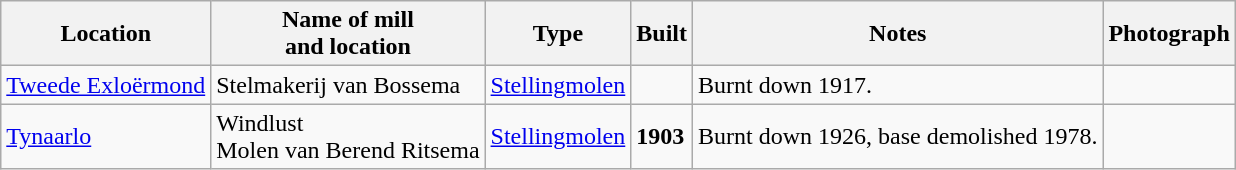<table class="wikitable">
<tr>
<th>Location</th>
<th>Name of mill<br>and location</th>
<th>Type</th>
<th>Built</th>
<th>Notes</th>
<th>Photograph</th>
</tr>
<tr>
<td><a href='#'>Tweede Exloërmond</a></td>
<td>Stelmakerij van Bossema<br></td>
<td><a href='#'>Stellingmolen</a></td>
<td></td>
<td>Burnt down 1917.</td>
<td></td>
</tr>
<tr>
<td><a href='#'>Tynaarlo</a></td>
<td>Windlust<br>Molen van Berend Ritsema<br></td>
<td><a href='#'>Stellingmolen</a></td>
<td><strong>1903</strong></td>
<td>Burnt down 1926, base demolished 1978.</td>
<td></td>
</tr>
</table>
